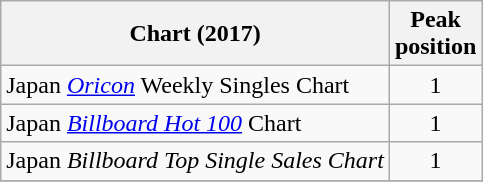<table class="wikitable sortable">
<tr>
<th>Chart (2017)</th>
<th>Peak<br>position</th>
</tr>
<tr>
<td>Japan <em><a href='#'>Oricon</a></em> Weekly Singles Chart</td>
<td align="center">1</td>
</tr>
<tr>
<td>Japan <em><a href='#'>Billboard Hot 100</a></em> Chart</td>
<td align="center">1</td>
</tr>
<tr>
<td>Japan <em>Billboard Top Single Sales Chart</td>
<td align="center">1</td>
</tr>
<tr>
</tr>
</table>
